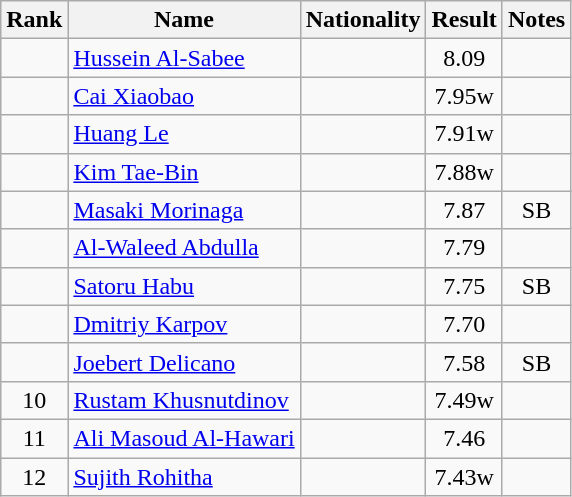<table class="wikitable sortable" style="text-align:center">
<tr>
<th>Rank</th>
<th>Name</th>
<th>Nationality</th>
<th>Result</th>
<th>Notes</th>
</tr>
<tr>
<td></td>
<td align=left><a href='#'>Hussein Al-Sabee</a></td>
<td align=left></td>
<td>8.09</td>
<td></td>
</tr>
<tr>
<td></td>
<td align=left><a href='#'>Cai Xiaobao</a></td>
<td align=left></td>
<td>7.95w</td>
<td></td>
</tr>
<tr>
<td></td>
<td align=left><a href='#'>Huang Le</a></td>
<td align=left></td>
<td>7.91w</td>
<td></td>
</tr>
<tr>
<td></td>
<td align=left><a href='#'>Kim Tae-Bin</a></td>
<td align=left></td>
<td>7.88w</td>
<td></td>
</tr>
<tr>
<td></td>
<td align=left><a href='#'>Masaki Morinaga</a></td>
<td align=left></td>
<td>7.87</td>
<td>SB</td>
</tr>
<tr>
<td></td>
<td align=left><a href='#'>Al-Waleed Abdulla</a></td>
<td align=left></td>
<td>7.79</td>
<td></td>
</tr>
<tr>
<td></td>
<td align=left><a href='#'>Satoru Habu</a></td>
<td align=left></td>
<td>7.75</td>
<td>SB</td>
</tr>
<tr>
<td></td>
<td align=left><a href='#'>Dmitriy Karpov</a></td>
<td align=left></td>
<td>7.70</td>
<td></td>
</tr>
<tr>
<td></td>
<td align=left><a href='#'>Joebert Delicano</a></td>
<td align=left></td>
<td>7.58</td>
<td>SB</td>
</tr>
<tr>
<td>10</td>
<td align=left><a href='#'>Rustam Khusnutdinov</a></td>
<td align=left></td>
<td>7.49w</td>
<td></td>
</tr>
<tr>
<td>11</td>
<td align=left><a href='#'>Ali Masoud Al-Hawari</a></td>
<td align=left></td>
<td>7.46</td>
<td></td>
</tr>
<tr>
<td>12</td>
<td align=left><a href='#'>Sujith Rohitha</a></td>
<td align=left></td>
<td>7.43w</td>
<td></td>
</tr>
</table>
